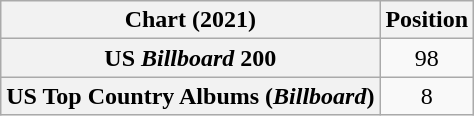<table class="wikitable sortable plainrowheaders" style="text-align:center">
<tr>
<th scope="col">Chart (2021)</th>
<th scope="col">Position</th>
</tr>
<tr>
<th scope="row">US <em>Billboard</em> 200</th>
<td>98</td>
</tr>
<tr>
<th scope="row">US Top Country Albums (<em>Billboard</em>)</th>
<td>8</td>
</tr>
</table>
